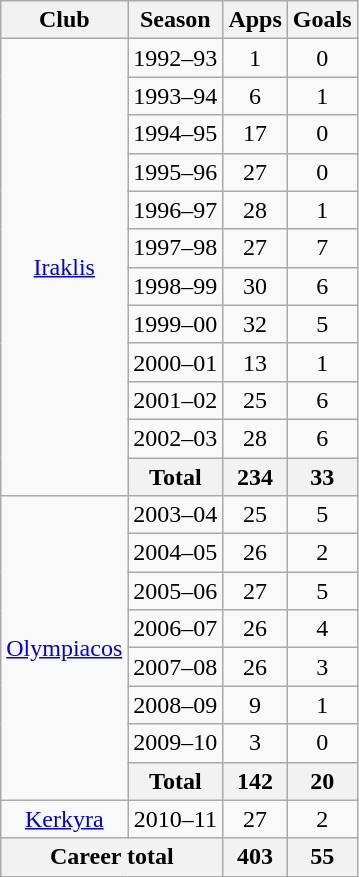<table class="wikitable" style="text-align:center">
<tr>
<th>Club</th>
<th>Season</th>
<th>Apps</th>
<th>Goals</th>
</tr>
<tr>
<td rowspan="12"><a href='#'>Iraklis</a></td>
<td>1992–93</td>
<td>1</td>
<td>0</td>
</tr>
<tr>
<td>1993–94</td>
<td>6</td>
<td>1</td>
</tr>
<tr>
<td>1994–95</td>
<td>17</td>
<td>0</td>
</tr>
<tr>
<td>1995–96</td>
<td>27</td>
<td>0</td>
</tr>
<tr>
<td>1996–97</td>
<td>28</td>
<td>1</td>
</tr>
<tr>
<td>1997–98</td>
<td>27</td>
<td>7</td>
</tr>
<tr>
<td>1998–99</td>
<td>30</td>
<td>6</td>
</tr>
<tr>
<td>1999–00</td>
<td>32</td>
<td>5</td>
</tr>
<tr>
<td>2000–01</td>
<td>13</td>
<td>1</td>
</tr>
<tr>
<td>2001–02</td>
<td>25</td>
<td>6</td>
</tr>
<tr>
<td>2002–03</td>
<td>28</td>
<td>6</td>
</tr>
<tr>
<th>Total</th>
<th>234</th>
<th>33</th>
</tr>
<tr>
<td rowspan="8"><a href='#'>Olympiacos</a></td>
<td>2003–04</td>
<td>25</td>
<td>5</td>
</tr>
<tr>
<td>2004–05</td>
<td>26</td>
<td>2</td>
</tr>
<tr>
<td>2005–06</td>
<td>27</td>
<td>5</td>
</tr>
<tr>
<td>2006–07</td>
<td>26</td>
<td>4</td>
</tr>
<tr>
<td>2007–08</td>
<td>26</td>
<td>3</td>
</tr>
<tr>
<td>2008–09</td>
<td>9</td>
<td>1</td>
</tr>
<tr>
<td>2009–10</td>
<td>3</td>
<td>0</td>
</tr>
<tr>
<th>Total</th>
<th>142</th>
<th>20</th>
</tr>
<tr>
<td><a href='#'>Kerkyra</a></td>
<td>2010–11</td>
<td>27</td>
<td>2</td>
</tr>
<tr>
<th colspan="2">Career total</th>
<th>403</th>
<th>55</th>
</tr>
</table>
